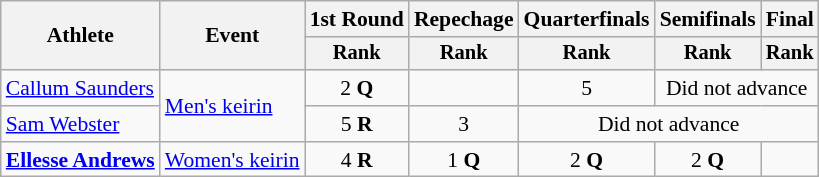<table class=wikitable style=font-size:90%;text-align:center>
<tr>
<th rowspan=2>Athlete</th>
<th rowspan=2>Event</th>
<th>1st Round</th>
<th>Repechage</th>
<th>Quarterfinals</th>
<th>Semifinals</th>
<th>Final</th>
</tr>
<tr style=font-size:95%>
<th>Rank</th>
<th>Rank</th>
<th>Rank</th>
<th>Rank</th>
<th>Rank</th>
</tr>
<tr>
<td align=left><a href='#'>Callum Saunders</a></td>
<td align=left rowspan=2><a href='#'>Men's keirin</a></td>
<td>2 <strong>Q</strong></td>
<td></td>
<td>5</td>
<td colspan=2>Did not advance</td>
</tr>
<tr>
<td align=left><a href='#'>Sam Webster</a></td>
<td>5 <strong>R</strong></td>
<td>3</td>
<td colspan=3>Did not advance</td>
</tr>
<tr>
<td align=left><strong><a href='#'>Ellesse Andrews</a></strong></td>
<td align=left><a href='#'>Women's keirin</a></td>
<td>4 <strong>R</strong></td>
<td>1 <strong>Q</strong></td>
<td>2 <strong>Q</strong></td>
<td>2 <strong>Q</strong></td>
<td></td>
</tr>
</table>
